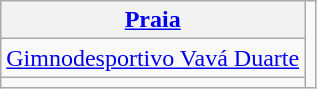<table class="wikitable" style="text-align:center;">
<tr>
<th><a href='#'>Praia</a></th>
<td rowspan="4"><br></td>
</tr>
<tr>
<td><a href='#'>Gimnodesportivo Vavá Duarte</a><br></td>
</tr>
<tr>
<td></td>
</tr>
</table>
